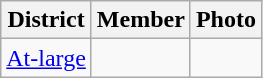<table class="wikitable sortable">
<tr>
<th>District</th>
<th>Member</th>
<th>Photo</th>
</tr>
<tr>
<td><a href='#'>At-large</a></td>
<td></td>
<td></td>
</tr>
</table>
